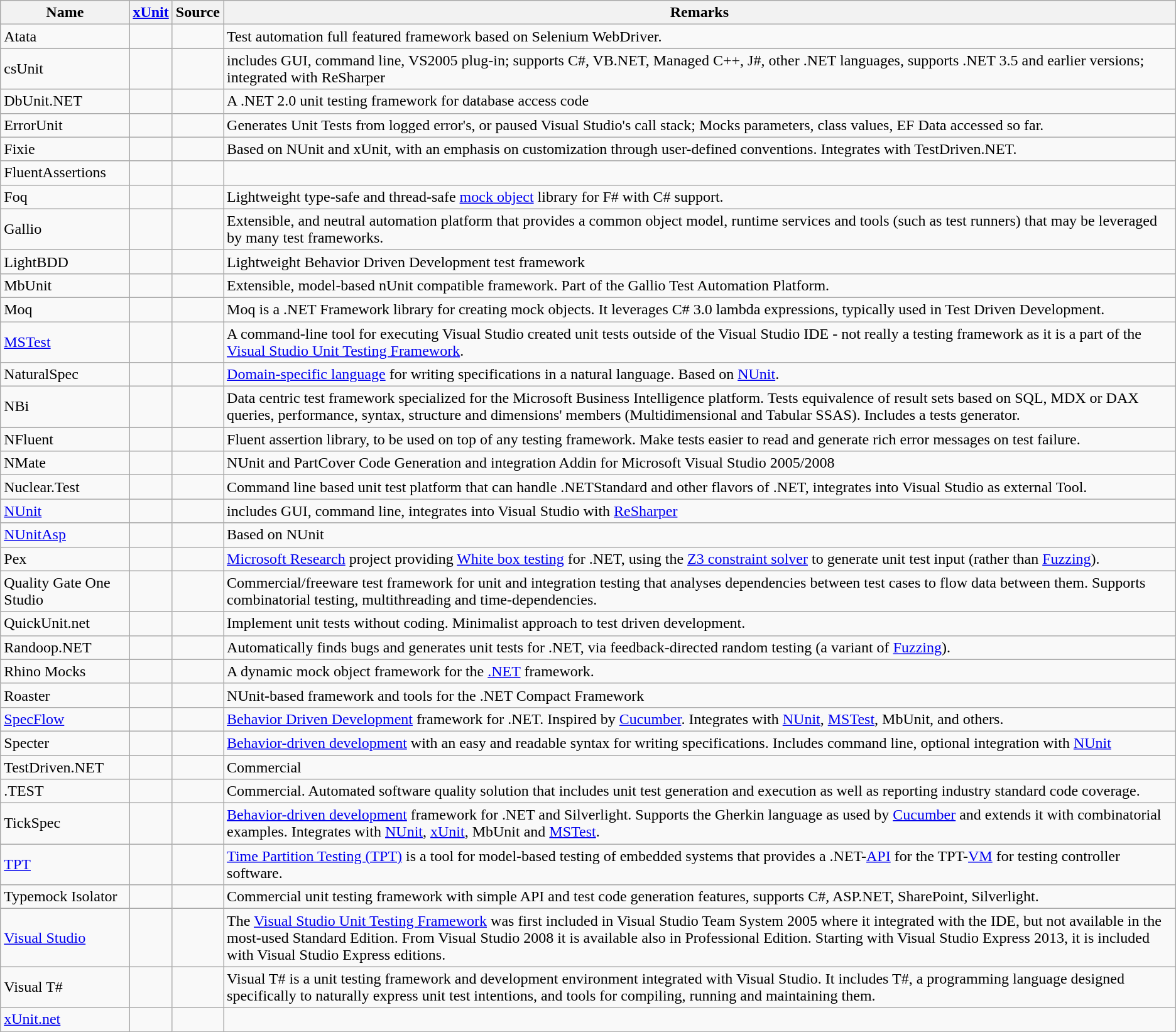<table class="wikitable sortable">
<tr>
<th>Name</th>
<th><a href='#'>xUnit</a></th>
<th>Source</th>
<th>Remarks</th>
</tr>
<tr>
<td>Atata</td>
<td></td>
<td></td>
<td>Test automation full featured framework based on Selenium WebDriver.</td>
</tr>
<tr>
<td>csUnit</td>
<td></td>
<td></td>
<td>includes GUI, command line, VS2005 plug-in; supports C#, VB.NET, Managed C++, J#, other .NET languages, supports .NET 3.5 and earlier versions; integrated with ReSharper</td>
</tr>
<tr>
<td>DbUnit.NET</td>
<td></td>
<td></td>
<td>A .NET 2.0 unit testing framework for database access code</td>
</tr>
<tr>
<td>ErrorUnit</td>
<td></td>
<td></td>
<td>Generates Unit Tests from logged error's, or paused Visual Studio's call stack; Mocks parameters, class values, EF Data accessed so far.</td>
</tr>
<tr>
<td>Fixie</td>
<td></td>
<td></td>
<td>Based on NUnit and xUnit, with an emphasis on customization through user-defined conventions. Integrates with TestDriven.NET.</td>
</tr>
<tr>
<td>FluentAssertions</td>
<td></td>
<td></td>
<td></td>
</tr>
<tr>
<td>Foq</td>
<td></td>
<td></td>
<td>Lightweight type-safe and thread-safe <a href='#'>mock object</a> library for F# with C# support.</td>
</tr>
<tr>
<td>Gallio</td>
<td></td>
<td></td>
<td>Extensible, and neutral automation platform that provides a common object model, runtime services and tools (such as test runners) that may be leveraged by many test frameworks.</td>
</tr>
<tr>
<td>LightBDD</td>
<td></td>
<td></td>
<td>Lightweight Behavior Driven Development test framework</td>
</tr>
<tr>
<td>MbUnit</td>
<td></td>
<td></td>
<td>Extensible, model-based nUnit compatible framework. Part of the Gallio Test Automation Platform.</td>
</tr>
<tr>
<td>Moq</td>
<td></td>
<td></td>
<td>Moq is a .NET Framework library for creating mock objects. It leverages C# 3.0 lambda expressions, typically used in Test Driven Development.</td>
</tr>
<tr>
<td><a href='#'>MSTest</a></td>
<td></td>
<td></td>
<td>A command-line tool for executing Visual Studio created unit tests outside of the Visual Studio IDE - not really a testing framework as it is a part of the <a href='#'>Visual Studio Unit Testing Framework</a>.</td>
</tr>
<tr>
<td>NaturalSpec</td>
<td></td>
<td></td>
<td><a href='#'>Domain-specific language</a> for writing specifications in a natural language. Based on <a href='#'>NUnit</a>.</td>
</tr>
<tr>
<td>NBi</td>
<td></td>
<td></td>
<td>Data centric test framework specialized for the Microsoft Business Intelligence platform. Tests equivalence of result sets based on SQL, MDX or DAX queries, performance, syntax, structure and dimensions' members (Multidimensional and Tabular SSAS). Includes a tests generator.</td>
</tr>
<tr>
<td>NFluent</td>
<td></td>
<td></td>
<td>Fluent assertion library, to be used on top of any testing framework. Make tests easier to read and generate rich error messages on test failure.</td>
</tr>
<tr>
<td>NMate</td>
<td></td>
<td></td>
<td>NUnit and PartCover Code Generation and integration Addin for Microsoft Visual Studio 2005/2008</td>
</tr>
<tr>
<td>Nuclear.Test</td>
<td></td>
<td></td>
<td>Command line based unit test platform that can handle .NETStandard and other flavors of .NET, integrates into Visual Studio as external Tool.</td>
</tr>
<tr>
<td><a href='#'>NUnit</a></td>
<td></td>
<td></td>
<td>includes GUI, command line, integrates into Visual Studio with <a href='#'>ReSharper</a></td>
</tr>
<tr>
<td><a href='#'>NUnitAsp</a></td>
<td></td>
<td></td>
<td>Based on NUnit</td>
</tr>
<tr>
<td>Pex</td>
<td></td>
<td></td>
<td><a href='#'>Microsoft Research</a> project providing <a href='#'>White box testing</a> for .NET, using the <a href='#'>Z3 constraint solver</a> to generate unit test input (rather than <a href='#'>Fuzzing</a>).</td>
</tr>
<tr>
<td>Quality Gate One Studio</td>
<td></td>
<td></td>
<td>Commercial/freeware test framework for unit and integration testing that analyses dependencies between test cases to flow data between them. Supports combinatorial testing, multithreading and time-dependencies.</td>
</tr>
<tr>
<td>QuickUnit.net</td>
<td></td>
<td></td>
<td>Implement unit tests without coding. Minimalist approach to test driven development.</td>
</tr>
<tr>
<td>Randoop.NET</td>
<td></td>
<td></td>
<td>Automatically finds bugs and generates unit tests for .NET, via feedback-directed random testing (a variant of <a href='#'>Fuzzing</a>).</td>
</tr>
<tr>
<td>Rhino Mocks</td>
<td></td>
<td></td>
<td>A dynamic mock object framework for the <a href='#'>.NET</a> framework.</td>
</tr>
<tr>
<td>Roaster</td>
<td></td>
<td></td>
<td>NUnit-based framework and tools for the .NET Compact Framework</td>
</tr>
<tr>
<td><a href='#'>SpecFlow</a></td>
<td></td>
<td></td>
<td><a href='#'>Behavior Driven Development</a> framework for .NET. Inspired by <a href='#'>Cucumber</a>. Integrates with <a href='#'>NUnit</a>, <a href='#'>MSTest</a>, MbUnit, and others.</td>
</tr>
<tr>
<td>Specter</td>
<td></td>
<td></td>
<td><a href='#'>Behavior-driven development</a> with an easy and readable syntax for writing specifications. Includes command line, optional integration with <a href='#'>NUnit</a></td>
</tr>
<tr>
<td>TestDriven.NET</td>
<td></td>
<td></td>
<td>Commercial</td>
</tr>
<tr>
<td>.TEST</td>
<td></td>
<td></td>
<td>Commercial. Automated software quality solution that includes unit test generation and execution as well as reporting industry standard code coverage.</td>
</tr>
<tr>
<td>TickSpec</td>
<td></td>
<td></td>
<td><a href='#'>Behavior-driven development</a> framework for .NET and Silverlight. Supports the Gherkin language as used by <a href='#'>Cucumber</a> and extends it with combinatorial examples. Integrates with <a href='#'>NUnit</a>, <a href='#'>xUnit</a>, MbUnit and <a href='#'>MSTest</a>.</td>
</tr>
<tr>
<td><a href='#'>TPT</a></td>
<td></td>
<td></td>
<td><a href='#'>Time Partition Testing (TPT)</a> is a tool for model-based testing of embedded systems that provides a .NET-<a href='#'>API</a> for the TPT-<a href='#'>VM</a> for testing controller software.</td>
</tr>
<tr>
<td>Typemock Isolator</td>
<td></td>
<td></td>
<td>Commercial unit testing framework with simple API and test code generation features, supports C#, ASP.NET, SharePoint, Silverlight.</td>
</tr>
<tr>
<td><a href='#'>Visual Studio</a></td>
<td></td>
<td></td>
<td>The <a href='#'>Visual Studio Unit Testing Framework</a> was first included in Visual Studio Team System 2005 where it integrated with the IDE, but not available in the most-used Standard Edition. From Visual Studio 2008 it is available also in Professional Edition. Starting with Visual Studio Express 2013, it is included with Visual Studio Express editions.</td>
</tr>
<tr>
<td>Visual T#</td>
<td></td>
<td></td>
<td>Visual T# is a unit testing framework and development environment integrated with Visual Studio. It includes T#, a programming language designed specifically to naturally express unit test intentions, and tools for compiling, running and maintaining them.</td>
</tr>
<tr>
<td><a href='#'>xUnit.net</a></td>
<td></td>
<td></td>
<td></td>
</tr>
</table>
